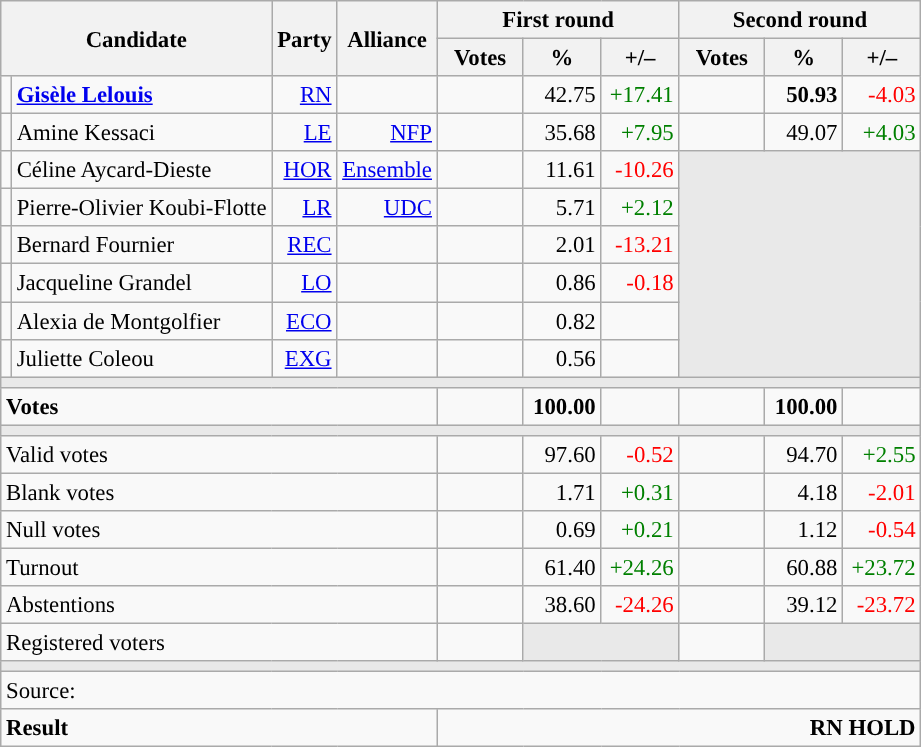<table class="wikitable" style="text-align:right;font-size:95%;">
<tr>
<th rowspan="2" colspan="2">Candidate</th>
<th colspan="1" rowspan="2">Party</th>
<th colspan="1" rowspan="2">Alliance</th>
<th colspan="3">First round</th>
<th colspan="3">Second round</th>
</tr>
<tr>
<th style="width:50px;">Votes</th>
<th style="width:45px;">%</th>
<th style="width:45px;">+/–</th>
<th style="width:50px;">Votes</th>
<th style="width:45px;">%</th>
<th style="width:45px;">+/–</th>
</tr>
<tr>
<td style="color:inherit;background:"></td>
<td style="text-align:left;"><strong><a href='#'>Gisèle Lelouis</a></strong></td>
<td><a href='#'>RN</a></td>
<td></td>
<td></td>
<td>42.75</td>
<td style="color:green;">+17.41</td>
<td><strong></strong></td>
<td><strong>50.93</strong></td>
<td style="color:red;">-4.03</td>
</tr>
<tr>
<td style="color:inherit;background:"></td>
<td style="text-align:left;">Amine Kessaci</td>
<td><a href='#'>LE</a></td>
<td><a href='#'>NFP</a></td>
<td></td>
<td>35.68</td>
<td style="color:green;">+7.95</td>
<td></td>
<td>49.07</td>
<td style="color:green;">+4.03</td>
</tr>
<tr>
<td style="color:inherit;background:"></td>
<td style="text-align:left;">Céline Aycard-Dieste</td>
<td><a href='#'>HOR</a></td>
<td><a href='#'>Ensemble</a></td>
<td></td>
<td>11.61</td>
<td style="color:red;">-10.26</td>
<td colspan="3" rowspan="6" style="background:#E9E9E9;"></td>
</tr>
<tr>
<td style="color:inherit;background:"></td>
<td style="text-align:left;">Pierre-Olivier Koubi-Flotte</td>
<td><a href='#'>LR</a></td>
<td><a href='#'>UDC</a></td>
<td></td>
<td>5.71</td>
<td style="color:green;">+2.12</td>
</tr>
<tr>
<td style="color:inherit;background:"></td>
<td style="text-align:left;">Bernard Fournier</td>
<td><a href='#'>REC</a></td>
<td></td>
<td></td>
<td>2.01</td>
<td style="color:red;">-13.21</td>
</tr>
<tr>
<td style="color:inherit;background:"></td>
<td style="text-align:left;">Jacqueline Grandel</td>
<td><a href='#'>LO</a></td>
<td></td>
<td></td>
<td>0.86</td>
<td style="color:red;">-0.18</td>
</tr>
<tr>
<td style="color:inherit;background:"></td>
<td style="text-align:left;">Alexia de Montgolfier</td>
<td><a href='#'>ECO</a></td>
<td></td>
<td></td>
<td>0.82</td>
<td style="color:grey;"></td>
</tr>
<tr>
<td style="color:inherit;background:"></td>
<td style="text-align:left;">Juliette Coleou</td>
<td><a href='#'>EXG</a></td>
<td></td>
<td></td>
<td>0.56</td>
<td style="color:grey;"></td>
</tr>
<tr>
<td colspan="10" style="background:#E9E9E9;"></td>
</tr>
<tr style="font-weight:bold;">
<td colspan="4" style="text-align:left;">Votes</td>
<td></td>
<td>100.00</td>
<td></td>
<td></td>
<td>100.00</td>
<td></td>
</tr>
<tr>
<td colspan="10" style="background:#E9E9E9;"></td>
</tr>
<tr>
<td colspan="4" style="text-align:left;">Valid votes</td>
<td></td>
<td>97.60</td>
<td style="color:red;">-0.52</td>
<td></td>
<td>94.70</td>
<td style="color:green;">+2.55</td>
</tr>
<tr>
<td colspan="4" style="text-align:left;">Blank votes</td>
<td></td>
<td>1.71</td>
<td style="color:green;">+0.31</td>
<td></td>
<td>4.18</td>
<td style="color:red;">-2.01</td>
</tr>
<tr>
<td colspan="4" style="text-align:left;">Null votes</td>
<td></td>
<td>0.69</td>
<td style="color:green;">+0.21</td>
<td></td>
<td>1.12</td>
<td style="color:red;">-0.54</td>
</tr>
<tr>
<td colspan="4" style="text-align:left;">Turnout</td>
<td></td>
<td>61.40</td>
<td style="color:green;">+24.26</td>
<td></td>
<td>60.88</td>
<td style="color:green;">+23.72</td>
</tr>
<tr>
<td colspan="4" style="text-align:left;">Abstentions</td>
<td></td>
<td>38.60</td>
<td style="color:red;">-24.26</td>
<td></td>
<td>39.12</td>
<td style="color:red;">-23.72</td>
</tr>
<tr>
<td colspan="4" style="text-align:left;">Registered voters</td>
<td></td>
<td colspan="2" style="background:#E9E9E9;"></td>
<td></td>
<td colspan="2" style="background:#E9E9E9;"></td>
</tr>
<tr>
<td colspan="10" style="background:#E9E9E9;"></td>
</tr>
<tr>
<td colspan="10" style="text-align:left;">Source: </td>
</tr>
<tr style="font-weight:bold">
<td colspan="4" style="text-align:left;">Result</td>
<td colspan="6" style="background-color:">RN HOLD</td>
</tr>
</table>
